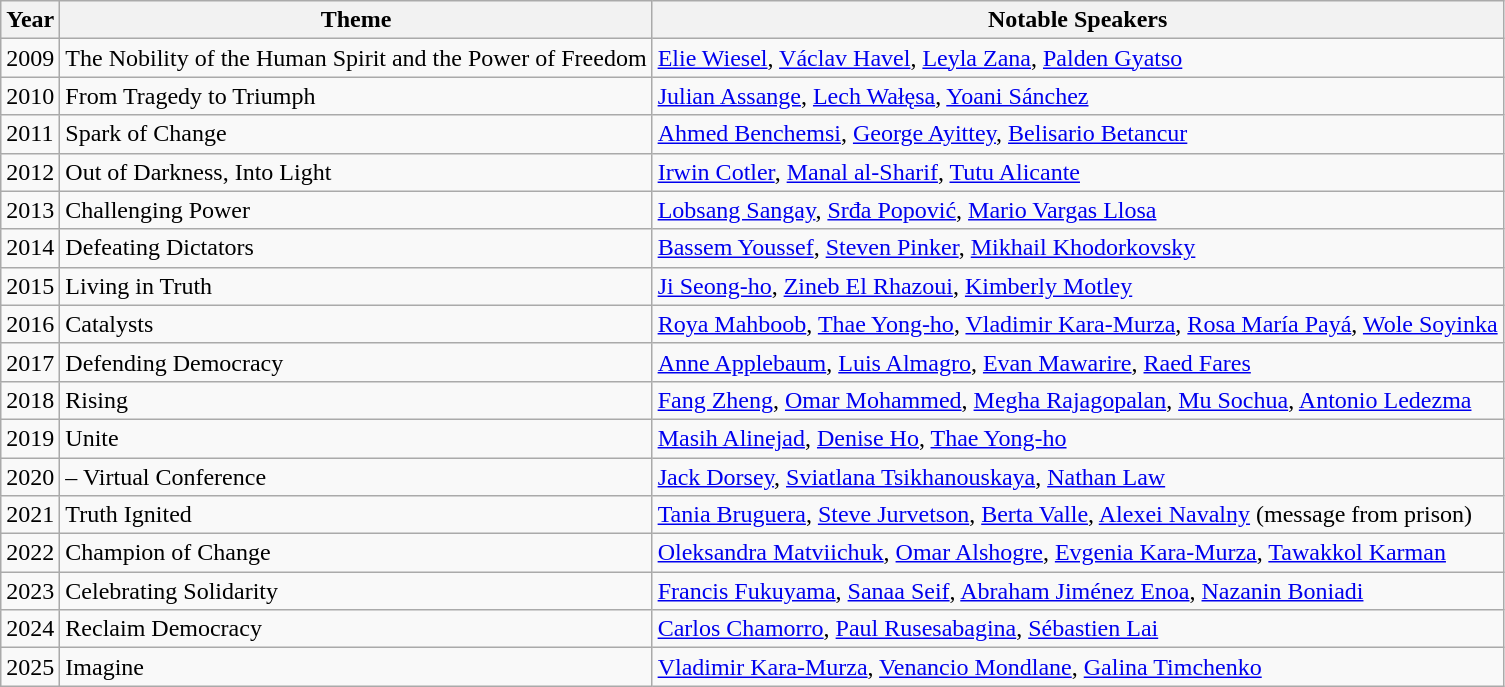<table class="wikitable">
<tr>
<th>Year</th>
<th>Theme</th>
<th>Notable Speakers</th>
</tr>
<tr>
<td>2009</td>
<td>The Nobility of the Human Spirit and the Power of Freedom</td>
<td><a href='#'>Elie Wiesel</a>, <a href='#'>Václav Havel</a>, <a href='#'>Leyla Zana</a>, <a href='#'>Palden Gyatso</a></td>
</tr>
<tr>
<td>2010</td>
<td>From Tragedy to Triumph</td>
<td><a href='#'>Julian Assange</a>, <a href='#'>Lech Wałęsa</a>, <a href='#'>Yoani Sánchez</a></td>
</tr>
<tr>
<td>2011</td>
<td>Spark of Change</td>
<td><a href='#'>Ahmed Benchemsi</a>, <a href='#'>George Ayittey</a>, <a href='#'>Belisario Betancur</a></td>
</tr>
<tr>
<td>2012</td>
<td>Out of Darkness, Into Light</td>
<td><a href='#'>Irwin Cotler</a>, <a href='#'>Manal al-Sharif</a>, <a href='#'>Tutu Alicante</a></td>
</tr>
<tr>
<td>2013</td>
<td>Challenging Power</td>
<td><a href='#'>Lobsang Sangay</a>, <a href='#'>Srđa Popović</a>, <a href='#'>Mario Vargas Llosa</a></td>
</tr>
<tr>
<td>2014</td>
<td>Defeating Dictators</td>
<td><a href='#'>Bassem Youssef</a>, <a href='#'>Steven Pinker</a>, <a href='#'>Mikhail Khodorkovsky</a></td>
</tr>
<tr>
<td>2015</td>
<td>Living in Truth</td>
<td><a href='#'>Ji Seong-ho</a>, <a href='#'>Zineb El Rhazoui</a>, <a href='#'>Kimberly Motley</a></td>
</tr>
<tr>
<td>2016</td>
<td>Catalysts</td>
<td><a href='#'>Roya Mahboob</a>, <a href='#'>Thae Yong-ho</a>, <a href='#'>Vladimir Kara-Murza</a>, <a href='#'>Rosa María Payá</a>, <a href='#'>Wole Soyinka</a></td>
</tr>
<tr>
<td>2017</td>
<td>Defending Democracy</td>
<td><a href='#'>Anne Applebaum</a>, <a href='#'>Luis Almagro</a>, <a href='#'>Evan Mawarire</a>, <a href='#'>Raed Fares</a></td>
</tr>
<tr>
<td>2018</td>
<td>Rising</td>
<td><a href='#'>Fang Zheng</a>, <a href='#'>Omar Mohammed</a>, <a href='#'>Megha Rajagopalan</a>, <a href='#'>Mu Sochua</a>, <a href='#'>Antonio Ledezma</a></td>
</tr>
<tr>
<td>2019</td>
<td>Unite</td>
<td><a href='#'>Masih Alinejad</a>, <a href='#'>Denise Ho</a>, <a href='#'>Thae Yong-ho</a></td>
</tr>
<tr>
<td>2020</td>
<td>– Virtual Conference</td>
<td><a href='#'>Jack Dorsey</a>, <a href='#'>Sviatlana Tsikhanouskaya</a>, <a href='#'>Nathan Law</a></td>
</tr>
<tr>
<td>2021</td>
<td>Truth Ignited</td>
<td><a href='#'>Tania Bruguera</a>, <a href='#'>Steve Jurvetson</a>, <a href='#'>Berta Valle</a>, <a href='#'>Alexei Navalny</a> (message from prison)</td>
</tr>
<tr>
<td>2022</td>
<td>Champion of Change</td>
<td><a href='#'>Oleksandra Matviichuk</a>, <a href='#'>Omar Alshogre</a>, <a href='#'>Evgenia Kara-Murza</a>, <a href='#'>Tawakkol Karman</a></td>
</tr>
<tr>
<td>2023</td>
<td>Celebrating Solidarity</td>
<td><a href='#'>Francis Fukuyama</a>, <a href='#'>Sanaa Seif</a>, <a href='#'>Abraham Jiménez Enoa</a>, <a href='#'>Nazanin Boniadi</a></td>
</tr>
<tr>
<td>2024</td>
<td>Reclaim Democracy</td>
<td><a href='#'>Carlos Chamorro</a>, <a href='#'>Paul Rusesabagina</a>, <a href='#'>Sébastien Lai</a></td>
</tr>
<tr>
<td>2025</td>
<td>Imagine</td>
<td><a href='#'>Vladimir Kara-Murza</a>, <a href='#'>Venancio Mondlane</a>, <a href='#'>Galina Timchenko</a></td>
</tr>
</table>
